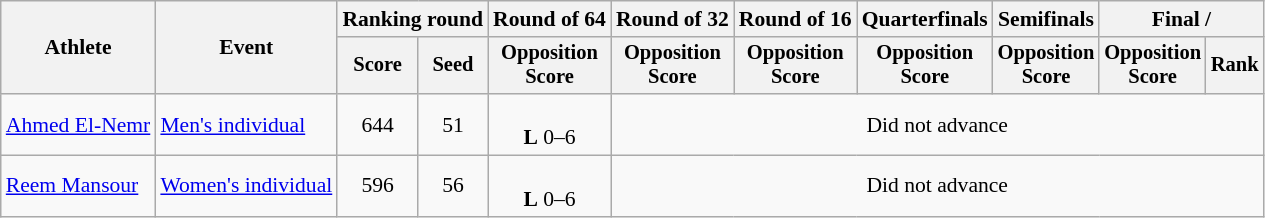<table class="wikitable" style="font-size:90%">
<tr>
<th rowspan=2>Athlete</th>
<th rowspan=2>Event</th>
<th colspan="2">Ranking round</th>
<th>Round of 64</th>
<th>Round of 32</th>
<th>Round of 16</th>
<th>Quarterfinals</th>
<th>Semifinals</th>
<th colspan="2">Final / </th>
</tr>
<tr style="font-size:95%">
<th>Score</th>
<th>Seed</th>
<th>Opposition<br>Score</th>
<th>Opposition<br>Score</th>
<th>Opposition<br>Score</th>
<th>Opposition<br>Score</th>
<th>Opposition<br>Score</th>
<th>Opposition<br>Score</th>
<th>Rank</th>
</tr>
<tr align=center>
<td align=left><a href='#'>Ahmed El-Nemr</a></td>
<td align=left><a href='#'>Men's individual</a></td>
<td>644</td>
<td>51</td>
<td><br><strong>L</strong> 0–6</td>
<td colspan=6>Did not advance</td>
</tr>
<tr align=center>
<td align=left><a href='#'>Reem Mansour</a></td>
<td align=left><a href='#'>Women's individual</a></td>
<td>596</td>
<td>56</td>
<td><br><strong>L</strong> 0–6</td>
<td colspan=6>Did not advance</td>
</tr>
</table>
